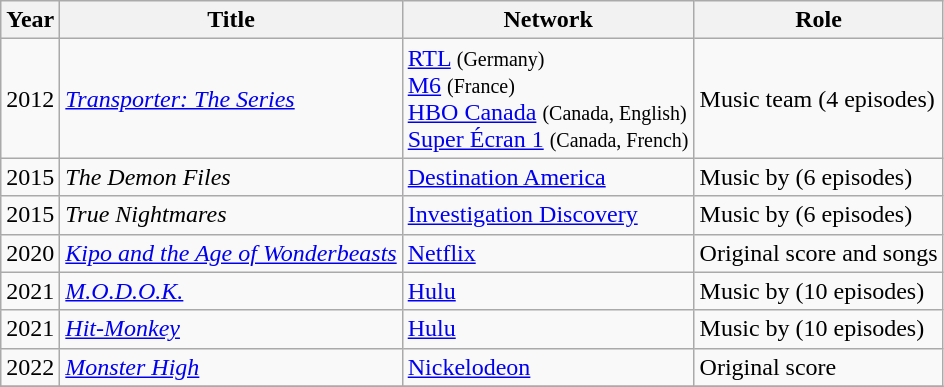<table class="wikitable sortable">
<tr>
<th>Year</th>
<th>Title</th>
<th>Network</th>
<th>Role</th>
</tr>
<tr>
<td>2012</td>
<td><em><a href='#'>Transporter: The Series</a></em></td>
<td><a href='#'>RTL</a> <small>(Germany)</small><br><a href='#'>M6</a> <small>(France)</small><br><a href='#'>HBO Canada</a> <small>(Canada, English)</small><br><a href='#'>Super Écran 1</a> <small>(Canada, French)</small></td>
<td>Music team (4 episodes)</td>
</tr>
<tr>
<td>2015</td>
<td><em>The Demon Files</em></td>
<td><a href='#'>Destination America</a></td>
<td>Music by (6 episodes)</td>
</tr>
<tr>
<td>2015</td>
<td><em>True Nightmares</em></td>
<td><a href='#'>Investigation Discovery</a></td>
<td>Music by (6 episodes)</td>
</tr>
<tr>
<td>2020</td>
<td><em><a href='#'>Kipo and the Age of Wonderbeasts</a></em></td>
<td><a href='#'>Netflix</a></td>
<td>Original score and songs</td>
</tr>
<tr>
<td>2021</td>
<td><em><a href='#'>M.O.D.O.K.</a></em></td>
<td><a href='#'>Hulu</a></td>
<td>Music by (10 episodes)</td>
</tr>
<tr>
<td>2021</td>
<td><em><a href='#'>Hit-Monkey</a></em></td>
<td><a href='#'>Hulu</a></td>
<td>Music by (10 episodes)</td>
</tr>
<tr>
<td>2022</td>
<td><em><a href='#'>Monster High</a></em></td>
<td><a href='#'>Nickelodeon</a></td>
<td>Original score</td>
</tr>
<tr>
</tr>
</table>
